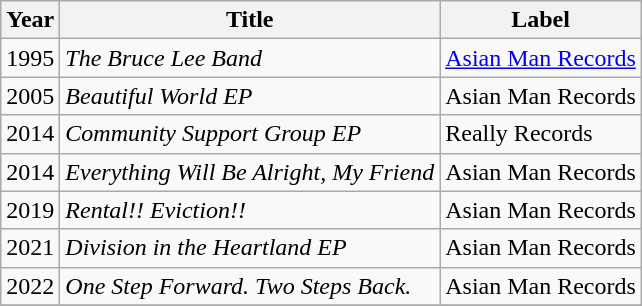<table class="wikitable">
<tr>
<th>Year</th>
<th>Title</th>
<th>Label</th>
</tr>
<tr>
<td>1995</td>
<td><em>The Bruce Lee Band</em></td>
<td><a href='#'>Asian Man Records</a></td>
</tr>
<tr>
<td>2005</td>
<td><em>Beautiful World EP</em></td>
<td>Asian Man Records</td>
</tr>
<tr>
<td>2014</td>
<td><em>Community Support Group EP</em></td>
<td>Really Records</td>
</tr>
<tr>
<td>2014</td>
<td><em>Everything Will Be Alright, My Friend</em></td>
<td>Asian Man Records</td>
</tr>
<tr>
<td>2019</td>
<td><em>Rental!! Eviction!!</em></td>
<td>Asian Man Records</td>
</tr>
<tr>
<td>2021</td>
<td><em>Division in the Heartland EP</em></td>
<td>Asian Man Records</td>
</tr>
<tr>
<td>2022</td>
<td><em>One Step Forward. Two Steps Back.</em></td>
<td>Asian Man Records</td>
</tr>
<tr>
</tr>
</table>
